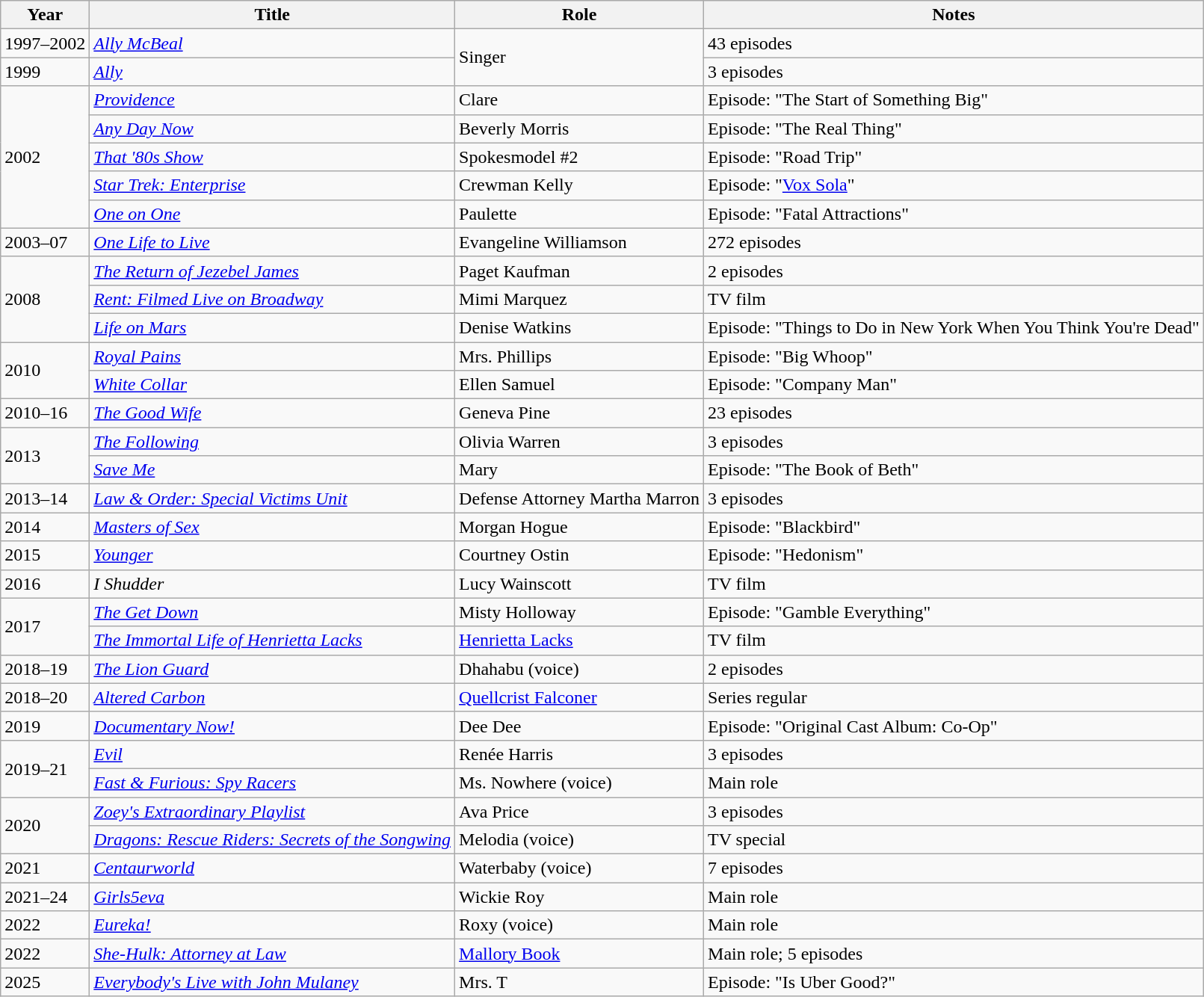<table class="wikitable sortable">
<tr>
<th>Year</th>
<th>Title</th>
<th>Role</th>
<th class="unsortable">Notes</th>
</tr>
<tr>
<td>1997–2002</td>
<td><em><a href='#'>Ally McBeal</a></em></td>
<td rowspan="2">Singer</td>
<td>43 episodes</td>
</tr>
<tr>
<td>1999</td>
<td><em><a href='#'>Ally</a></em></td>
<td>3 episodes</td>
</tr>
<tr>
<td rowspan=5>2002</td>
<td><em><a href='#'>Providence</a></em></td>
<td>Clare</td>
<td>Episode: "The Start of Something Big"</td>
</tr>
<tr>
<td><em><a href='#'>Any Day Now</a></em></td>
<td>Beverly Morris</td>
<td>Episode: "The Real Thing"</td>
</tr>
<tr>
<td><em><a href='#'>That '80s Show</a></em></td>
<td>Spokesmodel #2</td>
<td>Episode: "Road Trip"</td>
</tr>
<tr>
<td><em><a href='#'>Star Trek: Enterprise</a></em></td>
<td>Crewman Kelly</td>
<td>Episode: "<a href='#'>Vox Sola</a>"</td>
</tr>
<tr>
<td><em><a href='#'>One on One</a></em></td>
<td>Paulette</td>
<td>Episode: "Fatal Attractions"</td>
</tr>
<tr>
<td>2003–07</td>
<td><em><a href='#'>One Life to Live</a></em></td>
<td>Evangeline Williamson</td>
<td>272 episodes</td>
</tr>
<tr>
<td rowspan=3>2008</td>
<td><em><a href='#'>The Return of Jezebel James</a></em></td>
<td>Paget Kaufman</td>
<td>2 episodes</td>
</tr>
<tr>
<td><em><a href='#'>Rent: Filmed Live on Broadway</a></em></td>
<td>Mimi Marquez</td>
<td>TV film</td>
</tr>
<tr>
<td><em><a href='#'>Life on Mars</a></em></td>
<td>Denise Watkins</td>
<td>Episode: "Things to Do in New York When You Think You're Dead"</td>
</tr>
<tr>
<td rowspan=2>2010</td>
<td><em><a href='#'>Royal Pains</a></em></td>
<td>Mrs. Phillips</td>
<td>Episode: "Big Whoop"</td>
</tr>
<tr>
<td><em><a href='#'>White Collar</a></em></td>
<td>Ellen Samuel</td>
<td>Episode: "Company Man"</td>
</tr>
<tr>
<td>2010–16</td>
<td><em><a href='#'>The Good Wife</a></em></td>
<td>Geneva Pine</td>
<td>23 episodes</td>
</tr>
<tr>
<td rowspan=2>2013</td>
<td><em><a href='#'>The Following</a></em></td>
<td>Olivia Warren</td>
<td>3 episodes</td>
</tr>
<tr>
<td><em><a href='#'>Save Me</a></em></td>
<td>Mary</td>
<td>Episode: "The Book of Beth"</td>
</tr>
<tr>
<td>2013–14</td>
<td><em><a href='#'>Law & Order: Special Victims Unit</a></em></td>
<td>Defense Attorney Martha Marron</td>
<td>3 episodes</td>
</tr>
<tr>
<td>2014</td>
<td><em><a href='#'>Masters of Sex</a></em></td>
<td>Morgan Hogue</td>
<td>Episode: "Blackbird"</td>
</tr>
<tr>
<td>2015</td>
<td><em><a href='#'>Younger</a></em></td>
<td>Courtney Ostin</td>
<td>Episode: "Hedonism"</td>
</tr>
<tr>
<td>2016</td>
<td><em>I Shudder</em></td>
<td>Lucy Wainscott</td>
<td>TV film</td>
</tr>
<tr>
<td rowspan=2>2017</td>
<td><em><a href='#'>The Get Down</a></em></td>
<td>Misty Holloway</td>
<td>Episode: "Gamble Everything"</td>
</tr>
<tr>
<td><em><a href='#'>The Immortal Life of Henrietta Lacks</a></em></td>
<td><a href='#'>Henrietta Lacks</a></td>
<td>TV film</td>
</tr>
<tr>
<td>2018–19</td>
<td><em><a href='#'>The Lion Guard</a></em></td>
<td>Dhahabu (voice)</td>
<td>2 episodes</td>
</tr>
<tr>
<td>2018–20</td>
<td><em><a href='#'>Altered Carbon</a></em></td>
<td><a href='#'>Quellcrist Falconer</a></td>
<td>Series regular</td>
</tr>
<tr>
<td>2019</td>
<td><em><a href='#'>Documentary Now!</a></em></td>
<td>Dee Dee</td>
<td>Episode: "Original Cast Album: Co-Op"</td>
</tr>
<tr>
<td rowspan=2>2019–21</td>
<td><a href='#'><em>Evil</em></a></td>
<td>Renée Harris</td>
<td>3 episodes</td>
</tr>
<tr>
<td><em><a href='#'>Fast & Furious: Spy Racers</a></em></td>
<td>Ms. Nowhere (voice)</td>
<td>Main role</td>
</tr>
<tr>
<td rowspan=2>2020</td>
<td><em><a href='#'>Zoey's Extraordinary Playlist</a></em></td>
<td>Ava Price</td>
<td>3 episodes</td>
</tr>
<tr>
<td><em><a href='#'>Dragons: Rescue Riders: Secrets of the Songwing</a></em></td>
<td>Melodia (voice)</td>
<td>TV special</td>
</tr>
<tr>
<td>2021</td>
<td><em><a href='#'>Centaurworld</a></em></td>
<td>Waterbaby (voice)</td>
<td>7 episodes</td>
</tr>
<tr>
<td>2021–24</td>
<td><em><a href='#'>Girls5eva</a></em></td>
<td>Wickie Roy</td>
<td>Main role</td>
</tr>
<tr>
<td>2022</td>
<td><em><a href='#'>Eureka!</a></em></td>
<td>Roxy (voice)</td>
<td>Main role</td>
</tr>
<tr>
<td>2022</td>
<td><em><a href='#'>She-Hulk: Attorney at Law</a></em></td>
<td><a href='#'>Mallory Book</a></td>
<td>Main role; 5 episodes</td>
</tr>
<tr>
<td>2025</td>
<td><em><a href='#'>Everybody's Live with John Mulaney</a></em></td>
<td>Mrs. T</td>
<td>Episode: "Is Uber Good?"</td>
</tr>
</table>
